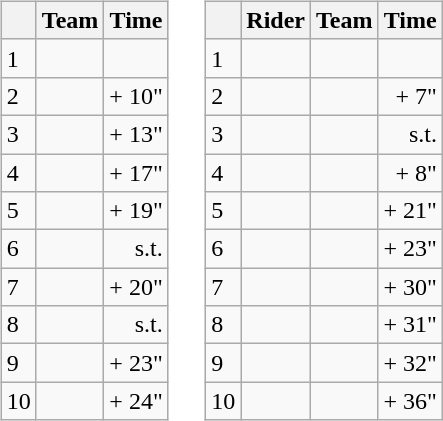<table>
<tr>
<td><br><table class="wikitable">
<tr>
<th></th>
<th>Team</th>
<th>Time</th>
</tr>
<tr>
<td>1</td>
<td></td>
<td align="right"></td>
</tr>
<tr>
<td>2</td>
<td></td>
<td align="right">+ 10"</td>
</tr>
<tr>
<td>3</td>
<td></td>
<td align="right">+ 13"</td>
</tr>
<tr>
<td>4</td>
<td></td>
<td align="right">+ 17"</td>
</tr>
<tr>
<td>5</td>
<td></td>
<td align="right">+ 19"</td>
</tr>
<tr>
<td>6</td>
<td></td>
<td align="right">s.t.</td>
</tr>
<tr>
<td>7</td>
<td></td>
<td align="right">+ 20"</td>
</tr>
<tr>
<td>8</td>
<td></td>
<td align="right">s.t.</td>
</tr>
<tr>
<td>9</td>
<td></td>
<td align="right">+ 23"</td>
</tr>
<tr>
<td>10</td>
<td></td>
<td align="right">+ 24"</td>
</tr>
</table>
</td>
<td></td>
<td><br><table class="wikitable">
<tr>
<th></th>
<th>Rider</th>
<th>Team</th>
<th>Time</th>
</tr>
<tr>
<td>1</td>
<td>   </td>
<td></td>
<td align="right"></td>
</tr>
<tr>
<td>2</td>
<td></td>
<td></td>
<td align="right">+ 7"</td>
</tr>
<tr>
<td>3</td>
<td></td>
<td></td>
<td align="right">s.t.</td>
</tr>
<tr>
<td>4</td>
<td></td>
<td></td>
<td align="right">+ 8"</td>
</tr>
<tr>
<td>5</td>
<td></td>
<td></td>
<td align="right">+ 21"</td>
</tr>
<tr>
<td>6</td>
<td></td>
<td></td>
<td align="right">+ 23"</td>
</tr>
<tr>
<td>7</td>
<td></td>
<td></td>
<td align="right">+ 30"</td>
</tr>
<tr>
<td>8</td>
<td></td>
<td></td>
<td align="right">+ 31"</td>
</tr>
<tr>
<td>9</td>
<td></td>
<td></td>
<td align="right">+ 32"</td>
</tr>
<tr>
<td>10</td>
<td></td>
<td></td>
<td align="right">+ 36"</td>
</tr>
</table>
</td>
</tr>
</table>
